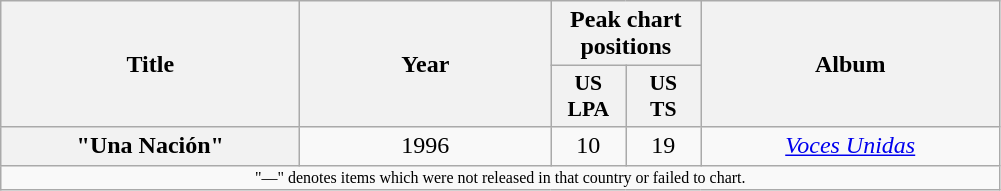<table class="wikitable plainrowheaders" style="text-align:center;">
<tr>
<th scope="col" rowspan="2" style="width:12em;">Title</th>
<th scope="col" rowspan="2" style="width:10em;">Year</th>
<th scope="col" colspan="2">Peak chart positions</th>
<th scope="col" rowspan="2" style="width:12em;">Album</th>
</tr>
<tr>
<th scope="col" style="width:3em;font-size:90%;">US<br>LPA<br></th>
<th scope="col" style="width:3em;font-size:90%;">US<br>TS<br></th>
</tr>
<tr>
<th scope="row">"Una Nación"</th>
<td>1996</td>
<td>10</td>
<td>19</td>
<td><em><a href='#'>Voces Unidas</a></em></td>
</tr>
<tr>
<td colspan="5" style="font-size:8pt;">"—" denotes items which were not released in that country or failed to chart.</td>
</tr>
</table>
